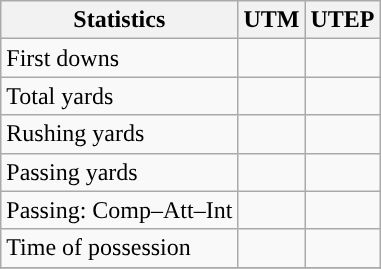<table class="wikitable" style="float: left;">
<tr>
<th>Statistics</th>
<th>UTM</th>
<th>UTEP</th>
</tr>
<tr>
<td>First downs</td>
<td></td>
<td></td>
</tr>
<tr>
<td>Total yards</td>
<td></td>
<td></td>
</tr>
<tr>
<td>Rushing yards</td>
<td></td>
<td></td>
</tr>
<tr>
<td>Passing yards</td>
<td></td>
<td></td>
</tr>
<tr>
<td>Passing: Comp–Att–Int</td>
<td></td>
<td></td>
</tr>
<tr>
<td>Time of possession</td>
<td></td>
<td></td>
</tr>
<tr>
</tr>
</table>
